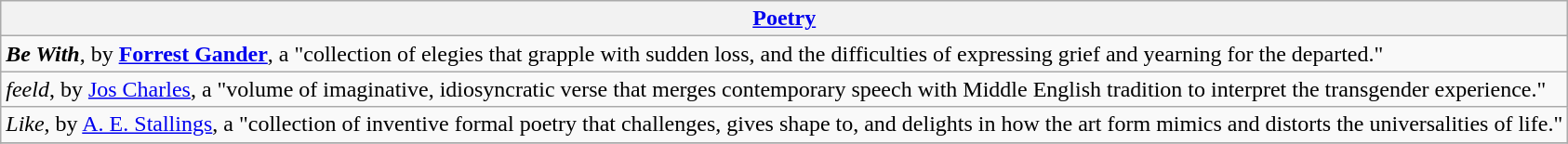<table class="wikitable" style="float:left; float:none;">
<tr>
<th><a href='#'>Poetry</a></th>
</tr>
<tr>
<td><strong><em>Be With</em></strong>, by <strong><a href='#'>Forrest Gander</a></strong>, a "collection of elegies that grapple with sudden loss, and the difficulties of expressing grief and yearning for the departed."</td>
</tr>
<tr>
<td><em>feeld</em>, by <a href='#'>Jos Charles</a>, a "volume of imaginative, idiosyncratic verse that merges contemporary speech with Middle English tradition to interpret the transgender experience."</td>
</tr>
<tr>
<td><em>Like</em>, by <a href='#'>A. E. Stallings</a>, a "collection of inventive formal poetry that challenges, gives shape to, and delights in how the art form mimics and distorts the universalities of life."</td>
</tr>
<tr>
</tr>
</table>
